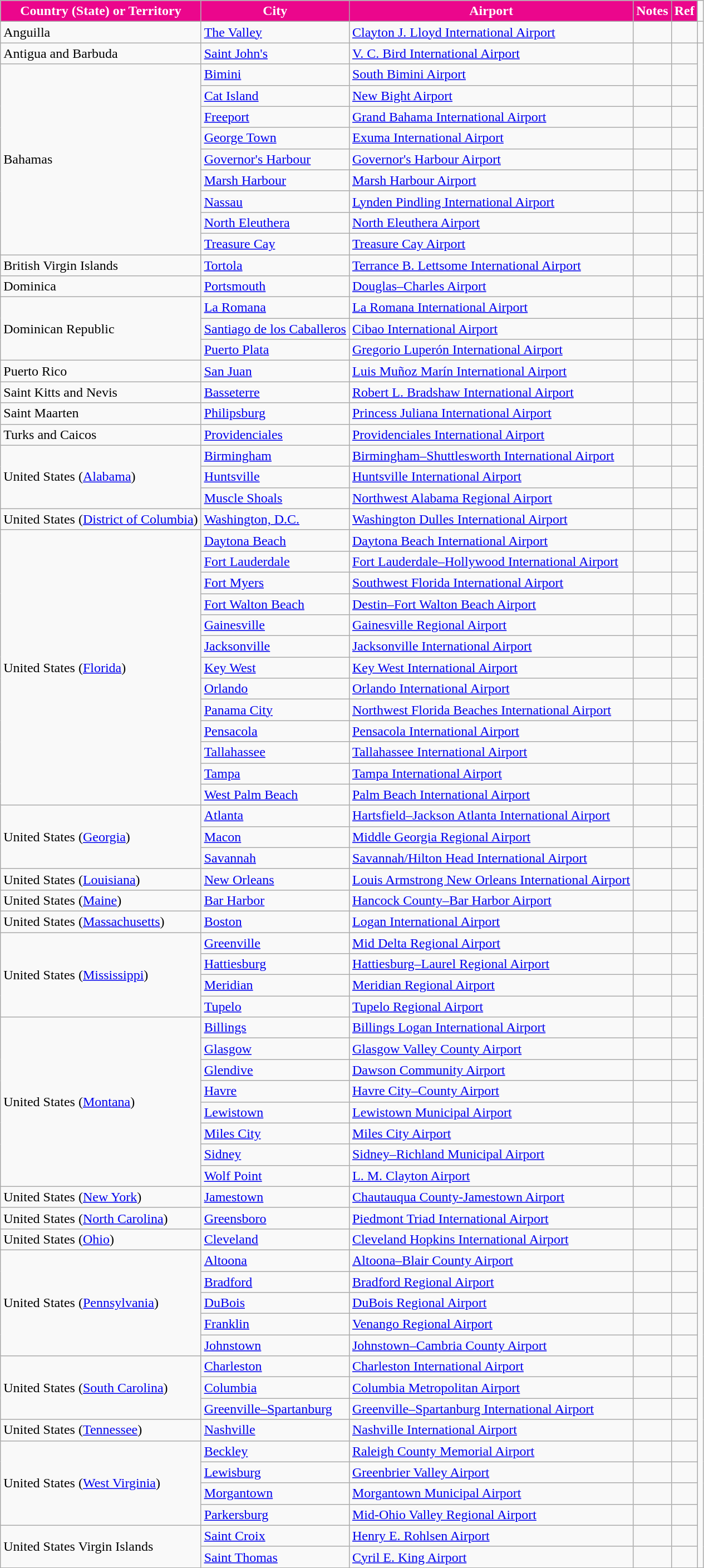<table class="sortable collapsible wikitable collapsed">
<tr>
<th style="background-color:#EB068C;color: white">Country (State) or Territory</th>
<th style="background-color:#EB068C;color: white">City</th>
<th style="background-color:#EB068C;color: white">Airport</th>
<th style="background-color:#EB068C;color: white">Notes</th>
<th class="unsortable" style="background-color:#EB068C;color: white">Ref</th>
</tr>
<tr>
<td>Anguilla</td>
<td><a href='#'>The Valley</a></td>
<td><a href='#'>Clayton J. Lloyd International Airport</a></td>
<td></td>
<td align=center></td>
<td align=center></td>
</tr>
<tr>
<td>Antigua and Barbuda</td>
<td><a href='#'>Saint John's</a></td>
<td><a href='#'>V. C. Bird International Airport</a></td>
<td></td>
<td align=center></td>
</tr>
<tr>
<td rowspan=9>Bahamas</td>
<td><a href='#'>Bimini</a></td>
<td><a href='#'>South Bimini Airport</a></td>
<td align-center></td>
<td align=center></td>
</tr>
<tr>
<td><a href='#'>Cat Island</a></td>
<td><a href='#'>New Bight Airport</a></td>
<td></td>
<td align=center></td>
</tr>
<tr>
<td><a href='#'>Freeport</a></td>
<td><a href='#'>Grand Bahama International Airport</a></td>
<td align=center></td>
<td align=center></td>
</tr>
<tr>
<td><a href='#'>George Town</a></td>
<td><a href='#'>Exuma International Airport</a></td>
<td></td>
<td align=center></td>
</tr>
<tr>
<td><a href='#'>Governor's Harbour</a></td>
<td><a href='#'>Governor's Harbour Airport</a></td>
<td align=center></td>
<td align=center></td>
</tr>
<tr>
<td><a href='#'>Marsh Harbour</a></td>
<td><a href='#'>Marsh Harbour Airport</a></td>
<td align=center></td>
<td align=center></td>
</tr>
<tr>
<td><a href='#'>Nassau</a></td>
<td><a href='#'>Lynden Pindling International Airport</a></td>
<td></td>
<td align=center></td>
<td align=center></td>
</tr>
<tr>
<td><a href='#'>North Eleuthera</a></td>
<td><a href='#'>North Eleuthera Airport</a></td>
<td align=center></td>
<td align=center></td>
</tr>
<tr>
<td><a href='#'>Treasure Cay</a></td>
<td><a href='#'>Treasure Cay Airport</a></td>
<td></td>
<td align=center></td>
</tr>
<tr>
<td>British Virgin Islands</td>
<td><a href='#'>Tortola</a></td>
<td><a href='#'>Terrance B. Lettsome International Airport</a></td>
<td align=center></td>
<td align=center></td>
</tr>
<tr>
<td>Dominica</td>
<td><a href='#'>Portsmouth</a></td>
<td><a href='#'>Douglas–Charles Airport</a></td>
<td></td>
<td align=center></td>
<td align=center></td>
</tr>
<tr>
<td rowspan="3">Dominican Republic</td>
<td><a href='#'>La Romana</a></td>
<td><a href='#'>La Romana International Airport</a></td>
<td></td>
<td align=center></td>
</tr>
<tr>
<td><a href='#'>Santiago de los Caballeros</a></td>
<td><a href='#'>Cibao International Airport</a></td>
<td></td>
<td align=center></td>
<td align=center></td>
</tr>
<tr>
<td><a href='#'>Puerto Plata</a></td>
<td><a href='#'>Gregorio Luperón International Airport</a></td>
<td></td>
<td align=center></td>
</tr>
<tr>
<td>Puerto Rico</td>
<td><a href='#'>San Juan</a></td>
<td><a href='#'>Luis Muñoz Marín International Airport</a></td>
<td></td>
<td align=center></td>
</tr>
<tr>
<td>Saint Kitts and Nevis</td>
<td><a href='#'>Basseterre</a></td>
<td><a href='#'>Robert L. Bradshaw International Airport</a></td>
<td align=center></td>
<td align=center></td>
</tr>
<tr>
<td>Saint Maarten</td>
<td><a href='#'>Philipsburg</a></td>
<td><a href='#'>Princess Juliana International Airport</a></td>
<td align=center></td>
<td align=center></td>
</tr>
<tr>
<td>Turks and Caicos</td>
<td><a href='#'>Providenciales</a></td>
<td><a href='#'>Providenciales International Airport</a></td>
<td></td>
<td align=center></td>
</tr>
<tr>
<td rowspan=3>United States (<a href='#'>Alabama</a>)</td>
<td><a href='#'>Birmingham</a></td>
<td><a href='#'>Birmingham–Shuttlesworth International Airport</a></td>
<td></td>
<td align=center></td>
</tr>
<tr>
<td><a href='#'>Huntsville</a></td>
<td><a href='#'>Huntsville International Airport</a></td>
<td></td>
<td align=center></td>
</tr>
<tr>
<td><a href='#'>Muscle Shoals</a></td>
<td><a href='#'>Northwest Alabama Regional Airport</a></td>
<td></td>
<td align=center></td>
</tr>
<tr>
<td>United States (<a href='#'>District of Columbia</a>)<br></td>
<td><a href='#'>Washington, D.C.</a></td>
<td><a href='#'>Washington Dulles International Airport</a></td>
<td></td>
<td align=center></td>
</tr>
<tr>
<td rowspan=13>United States (<a href='#'>Florida</a>)</td>
<td><a href='#'>Daytona Beach</a></td>
<td><a href='#'>Daytona Beach International Airport</a></td>
<td></td>
<td align=center></td>
</tr>
<tr>
<td><a href='#'>Fort Lauderdale</a></td>
<td><a href='#'>Fort Lauderdale–Hollywood International Airport</a></td>
<td></td>
<td align=center></td>
</tr>
<tr>
<td><a href='#'>Fort Myers</a></td>
<td><a href='#'>Southwest Florida International Airport</a></td>
<td></td>
<td align=center></td>
</tr>
<tr>
<td><a href='#'>Fort Walton Beach</a></td>
<td><a href='#'>Destin–Fort Walton Beach Airport</a></td>
<td></td>
<td align=center></td>
</tr>
<tr>
<td><a href='#'>Gainesville</a></td>
<td><a href='#'>Gainesville Regional Airport</a></td>
<td></td>
<td align=center></td>
</tr>
<tr>
<td><a href='#'>Jacksonville</a></td>
<td><a href='#'>Jacksonville International Airport</a></td>
<td></td>
<td align=center></td>
</tr>
<tr>
<td><a href='#'>Key West</a></td>
<td><a href='#'>Key West International Airport</a></td>
<td align=center></td>
<td align=center></td>
</tr>
<tr>
<td><a href='#'>Orlando</a></td>
<td><a href='#'>Orlando International Airport</a></td>
<td></td>
<td align=center></td>
</tr>
<tr>
<td><a href='#'>Panama City</a></td>
<td><a href='#'>Northwest Florida Beaches International Airport</a></td>
<td></td>
<td align=center></td>
</tr>
<tr>
<td><a href='#'>Pensacola</a></td>
<td><a href='#'>Pensacola International Airport</a></td>
<td align=center></td>
<td align=center></td>
</tr>
<tr>
<td><a href='#'>Tallahassee</a></td>
<td><a href='#'>Tallahassee International Airport</a></td>
<td align=center></td>
<td align=center></td>
</tr>
<tr>
<td><a href='#'>Tampa</a></td>
<td><a href='#'>Tampa International Airport</a></td>
<td></td>
<td align=center></td>
</tr>
<tr>
<td><a href='#'>West Palm Beach</a></td>
<td><a href='#'>Palm Beach International Airport</a></td>
<td></td>
<td align=center></td>
</tr>
<tr>
<td rowspan=3>United States (<a href='#'>Georgia</a>)</td>
<td><a href='#'>Atlanta</a></td>
<td><a href='#'>Hartsfield–Jackson Atlanta International Airport</a></td>
<td></td>
<td align=center></td>
</tr>
<tr>
<td><a href='#'>Macon</a></td>
<td><a href='#'>Middle Georgia Regional Airport</a></td>
<td></td>
<td align=center></td>
</tr>
<tr>
<td><a href='#'>Savannah</a></td>
<td><a href='#'>Savannah/Hilton Head International Airport</a></td>
<td></td>
<td align=center></td>
</tr>
<tr>
<td>United States (<a href='#'>Louisiana</a>)</td>
<td><a href='#'>New Orleans</a></td>
<td><a href='#'>Louis Armstrong New Orleans International Airport</a></td>
<td></td>
<td></td>
</tr>
<tr>
<td>United States (<a href='#'>Maine</a>)</td>
<td><a href='#'>Bar Harbor</a></td>
<td><a href='#'>Hancock County–Bar Harbor Airport</a></td>
<td></td>
<td align=center></td>
</tr>
<tr>
<td>United States (<a href='#'>Massachusetts</a>)</td>
<td><a href='#'>Boston</a></td>
<td><a href='#'>Logan International Airport</a></td>
<td></td>
<td align=center></td>
</tr>
<tr>
<td rowspan=4>United States (<a href='#'>Mississippi</a>)</td>
<td><a href='#'>Greenville</a></td>
<td><a href='#'>Mid Delta Regional Airport</a></td>
<td></td>
<td align=center></td>
</tr>
<tr>
<td><a href='#'>Hattiesburg</a></td>
<td><a href='#'>Hattiesburg–Laurel Regional Airport</a></td>
<td></td>
<td align=center></td>
</tr>
<tr>
<td><a href='#'>Meridian</a></td>
<td><a href='#'>Meridian Regional Airport</a></td>
<td></td>
<td align=center></td>
</tr>
<tr>
<td><a href='#'>Tupelo</a></td>
<td><a href='#'>Tupelo Regional Airport</a></td>
<td></td>
<td align=center></td>
</tr>
<tr>
<td rowspan=8>United States (<a href='#'>Montana</a>)</td>
<td><a href='#'>Billings</a></td>
<td><a href='#'>Billings Logan International Airport</a></td>
<td></td>
<td align=center></td>
</tr>
<tr>
<td><a href='#'>Glasgow</a></td>
<td><a href='#'>Glasgow Valley County Airport</a></td>
<td></td>
<td align=center></td>
</tr>
<tr>
<td><a href='#'>Glendive</a></td>
<td><a href='#'>Dawson Community Airport</a></td>
<td></td>
<td align=center></td>
</tr>
<tr>
<td><a href='#'>Havre</a></td>
<td><a href='#'>Havre City–County Airport</a></td>
<td></td>
<td align=center></td>
</tr>
<tr>
<td><a href='#'>Lewistown</a></td>
<td><a href='#'>Lewistown Municipal Airport</a></td>
<td></td>
<td align=center></td>
</tr>
<tr>
<td><a href='#'>Miles City</a></td>
<td><a href='#'>Miles City Airport</a></td>
<td></td>
<td align=center></td>
</tr>
<tr>
<td><a href='#'>Sidney</a></td>
<td><a href='#'>Sidney–Richland Municipal Airport</a></td>
<td></td>
<td align=center></td>
</tr>
<tr>
<td><a href='#'>Wolf Point</a></td>
<td><a href='#'>L. M. Clayton Airport</a></td>
<td></td>
<td align=center></td>
</tr>
<tr>
<td>United States (<a href='#'>New York</a>)</td>
<td><a href='#'>Jamestown</a></td>
<td><a href='#'>Chautauqua County-Jamestown Airport</a></td>
<td></td>
<td align=center></td>
</tr>
<tr>
<td>United States (<a href='#'>North Carolina</a>)</td>
<td><a href='#'>Greensboro</a></td>
<td><a href='#'>Piedmont Triad International Airport</a></td>
<td></td>
<td align=center></td>
</tr>
<tr>
<td>United States (<a href='#'>Ohio</a>)</td>
<td><a href='#'>Cleveland</a></td>
<td><a href='#'>Cleveland Hopkins International Airport</a></td>
<td></td>
<td align=center></td>
</tr>
<tr>
<td rowspan=5>United States (<a href='#'>Pennsylvania</a>)</td>
<td><a href='#'>Altoona</a></td>
<td><a href='#'>Altoona–Blair County Airport</a></td>
<td></td>
<td align=center></td>
</tr>
<tr>
<td><a href='#'>Bradford</a></td>
<td><a href='#'>Bradford Regional Airport</a></td>
<td></td>
<td align=center></td>
</tr>
<tr>
<td><a href='#'>DuBois</a></td>
<td><a href='#'>DuBois Regional Airport</a></td>
<td></td>
<td align=center></td>
</tr>
<tr>
<td><a href='#'>Franklin</a></td>
<td><a href='#'>Venango Regional Airport</a></td>
<td></td>
<td align=center></td>
</tr>
<tr>
<td><a href='#'>Johnstown</a></td>
<td><a href='#'>Johnstown–Cambria County Airport</a></td>
<td></td>
<td align=center></td>
</tr>
<tr>
<td rowspan=3>United States (<a href='#'>South Carolina</a>)</td>
<td><a href='#'>Charleston</a></td>
<td><a href='#'>Charleston International Airport</a></td>
<td></td>
<td align=center></td>
</tr>
<tr>
<td><a href='#'>Columbia</a></td>
<td><a href='#'>Columbia Metropolitan Airport</a></td>
<td></td>
<td align=center></td>
</tr>
<tr>
<td><a href='#'>Greenville–Spartanburg</a></td>
<td><a href='#'>Greenville–Spartanburg International Airport</a></td>
<td></td>
<td align=center></td>
</tr>
<tr>
<td>United States (<a href='#'>Tennessee</a>)</td>
<td><a href='#'>Nashville</a></td>
<td><a href='#'>Nashville International Airport</a></td>
<td></td>
<td></td>
</tr>
<tr>
<td rowspan=4>United States (<a href='#'>West Virginia</a>)</td>
<td><a href='#'>Beckley</a></td>
<td><a href='#'>Raleigh County Memorial Airport</a></td>
<td></td>
<td align=center></td>
</tr>
<tr>
<td><a href='#'>Lewisburg</a></td>
<td><a href='#'>Greenbrier Valley Airport</a></td>
<td></td>
<td align=center></td>
</tr>
<tr>
<td><a href='#'>Morgantown</a></td>
<td><a href='#'>Morgantown Municipal Airport</a></td>
<td></td>
<td align=center></td>
</tr>
<tr>
<td><a href='#'>Parkersburg</a></td>
<td><a href='#'>Mid-Ohio Valley Regional Airport</a></td>
<td></td>
<td align=center></td>
</tr>
<tr>
<td rowspan=2>United States Virgin Islands</td>
<td><a href='#'>Saint Croix</a></td>
<td><a href='#'>Henry E. Rohlsen Airport</a></td>
<td align=center></td>
<td align=center></td>
</tr>
<tr>
<td><a href='#'>Saint Thomas</a></td>
<td><a href='#'>Cyril E. King Airport</a></td>
<td align=center></td>
<td align=center></td>
</tr>
<tr>
</tr>
</table>
